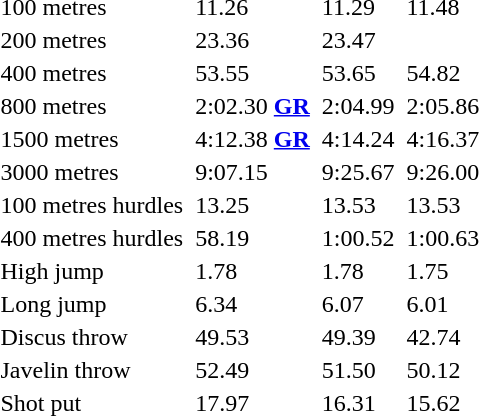<table>
<tr>
<td>100 metres</td>
<td></td>
<td>11.26</td>
<td></td>
<td>11.29</td>
<td></td>
<td>11.48</td>
</tr>
<tr>
<td>200 metres</td>
<td></td>
<td>23.36</td>
<td></td>
<td>23.47</td>
<td></td>
<td></td>
</tr>
<tr>
<td>400 metres</td>
<td></td>
<td>53.55</td>
<td></td>
<td>53.65</td>
<td></td>
<td>54.82</td>
</tr>
<tr>
<td>800 metres</td>
<td></td>
<td>2:02.30 <strong><a href='#'>GR</a></strong></td>
<td></td>
<td>2:04.99</td>
<td></td>
<td>2:05.86</td>
</tr>
<tr>
<td>1500 metres</td>
<td></td>
<td>4:12.38 <strong><a href='#'>GR</a></strong></td>
<td></td>
<td>4:14.24</td>
<td></td>
<td>4:16.37</td>
</tr>
<tr>
<td>3000 metres</td>
<td></td>
<td>9:07.15</td>
<td></td>
<td>9:25.67</td>
<td></td>
<td>9:26.00</td>
</tr>
<tr>
<td>100 metres hurdles</td>
<td></td>
<td>13.25</td>
<td></td>
<td>13.53</td>
<td></td>
<td>13.53</td>
</tr>
<tr>
<td>400 metres hurdles</td>
<td></td>
<td>58.19</td>
<td></td>
<td>1:00.52</td>
<td></td>
<td>1:00.63</td>
</tr>
<tr>
<td>High jump</td>
<td></td>
<td>1.78</td>
<td></td>
<td>1.78</td>
<td></td>
<td>1.75</td>
</tr>
<tr>
<td>Long jump</td>
<td></td>
<td>6.34</td>
<td></td>
<td>6.07</td>
<td></td>
<td>6.01</td>
</tr>
<tr>
<td>Discus throw</td>
<td></td>
<td>49.53</td>
<td></td>
<td>49.39</td>
<td></td>
<td>42.74</td>
</tr>
<tr>
<td>Javelin throw</td>
<td></td>
<td>52.49</td>
<td></td>
<td>51.50</td>
<td></td>
<td>50.12</td>
</tr>
<tr>
<td>Shot put</td>
<td></td>
<td>17.97</td>
<td></td>
<td>16.31</td>
<td></td>
<td>15.62</td>
</tr>
</table>
